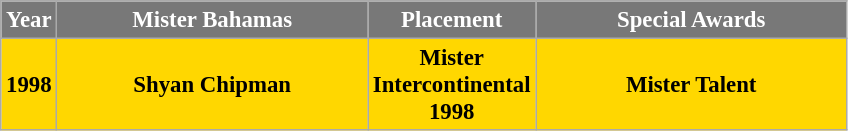<table class="wikitable sortable" style="font-size: 95%; text-align:center">
<tr>
<th width="20" style="background-color:#787878;color:#FFFFFF;">Year</th>
<th width="200" style="background-color:#787878;color:#FFFFFF;">Mister Bahamas</th>
<th width="100" style="background-color:#787878;color:#FFFFFF;">Placement</th>
<th width="200" style="background-color:#787878;color:#FFFFFF;">Special Awards</th>
</tr>
<tr style="background-color:gold; font-weight: bold">
<td>1998</td>
<td>Shyan Chipman</td>
<td>Mister Intercontinental 1998</td>
<td>Mister Talent</td>
</tr>
</table>
